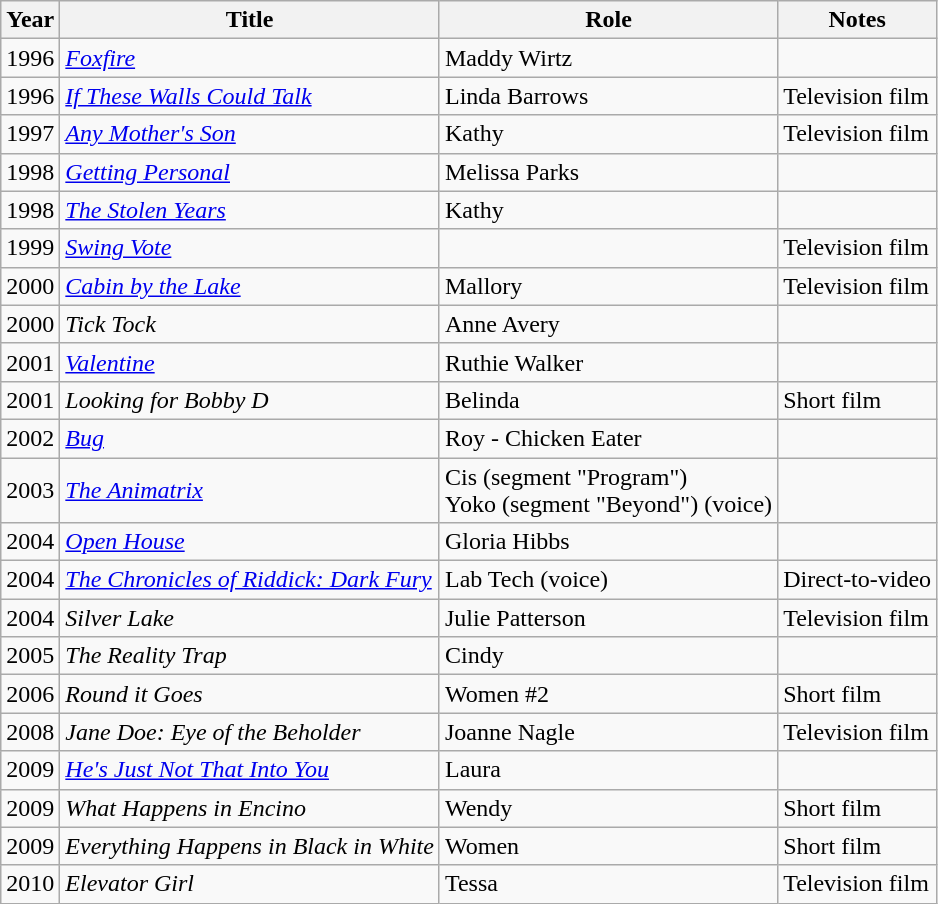<table class="wikitable sortable">
<tr>
<th>Year</th>
<th>Title</th>
<th>Role</th>
<th>Notes</th>
</tr>
<tr>
<td>1996</td>
<td><em><a href='#'>Foxfire</a></em></td>
<td>Maddy Wirtz</td>
<td></td>
</tr>
<tr>
<td>1996</td>
<td><em><a href='#'>If These Walls Could Talk</a></em></td>
<td>Linda Barrows</td>
<td>Television film</td>
</tr>
<tr>
<td>1997</td>
<td><em><a href='#'>Any Mother's Son</a></em></td>
<td>Kathy</td>
<td>Television film</td>
</tr>
<tr>
<td>1998</td>
<td><em><a href='#'>Getting Personal</a></em></td>
<td>Melissa Parks</td>
<td></td>
</tr>
<tr>
<td>1998</td>
<td><em><a href='#'>The Stolen Years</a></em></td>
<td>Kathy</td>
<td></td>
</tr>
<tr>
<td>1999</td>
<td><em><a href='#'>Swing Vote</a></em></td>
<td></td>
<td>Television film</td>
</tr>
<tr>
<td>2000</td>
<td><em><a href='#'>Cabin by the Lake</a></em></td>
<td>Mallory</td>
<td>Television film</td>
</tr>
<tr>
<td>2000</td>
<td><em>Tick Tock</em></td>
<td>Anne Avery</td>
<td></td>
</tr>
<tr>
<td>2001</td>
<td><em><a href='#'>Valentine</a></em></td>
<td>Ruthie Walker</td>
<td></td>
</tr>
<tr>
<td>2001</td>
<td><em>Looking for Bobby D</em></td>
<td>Belinda</td>
<td>Short film</td>
</tr>
<tr>
<td>2002</td>
<td><em><a href='#'>Bug</a></em></td>
<td>Roy - Chicken Eater</td>
<td></td>
</tr>
<tr>
<td>2003</td>
<td><em><a href='#'>The Animatrix</a></em></td>
<td>Cis (segment "Program") <br> Yoko (segment "Beyond") (voice)</td>
<td></td>
</tr>
<tr>
<td>2004</td>
<td><em><a href='#'>Open House</a></em></td>
<td>Gloria Hibbs</td>
<td></td>
</tr>
<tr>
<td>2004</td>
<td><em><a href='#'>The Chronicles of Riddick: Dark Fury</a></em></td>
<td>Lab Tech (voice)</td>
<td>Direct-to-video</td>
</tr>
<tr>
<td>2004</td>
<td><em>Silver Lake</em></td>
<td>Julie Patterson</td>
<td>Television film</td>
</tr>
<tr>
<td>2005</td>
<td><em>The Reality Trap</em></td>
<td>Cindy</td>
<td></td>
</tr>
<tr>
<td>2006</td>
<td><em>Round it Goes</em></td>
<td>Women #2</td>
<td>Short film</td>
</tr>
<tr>
<td>2008</td>
<td><em>Jane Doe: Eye of the Beholder</em></td>
<td>Joanne Nagle</td>
<td>Television film</td>
</tr>
<tr>
<td>2009</td>
<td><em><a href='#'>He's Just Not That Into You</a></em></td>
<td>Laura</td>
<td></td>
</tr>
<tr>
<td>2009</td>
<td><em>What Happens in Encino</em></td>
<td>Wendy</td>
<td>Short film</td>
</tr>
<tr>
<td>2009</td>
<td><em>Everything Happens in Black in White</em></td>
<td>Women</td>
<td>Short film</td>
</tr>
<tr>
<td>2010</td>
<td><em>Elevator Girl</em></td>
<td>Tessa</td>
<td>Television film</td>
</tr>
</table>
